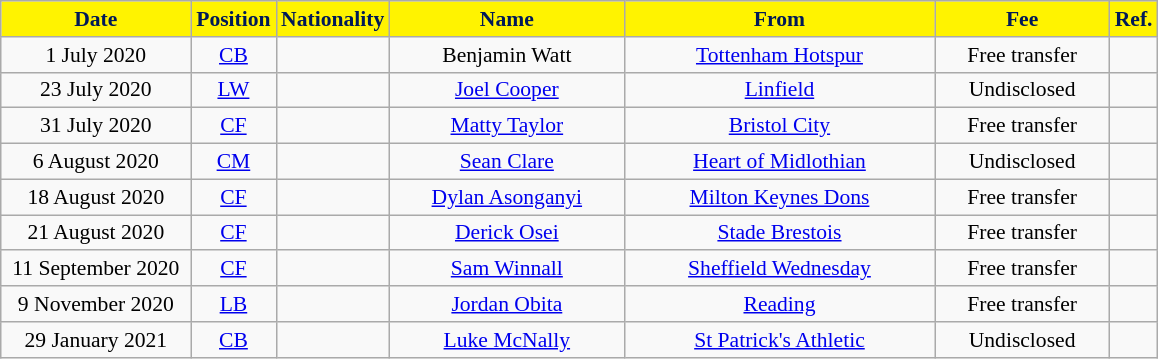<table class="wikitable"  style="text-align:center; font-size:90%; ">
<tr>
<th style="background:#fff300; color:#001958; width:120px;">Date</th>
<th style="background:#fff300; color:#001958; width:50px;">Position</th>
<th style="background:#fff300; color:#001958; width:50px;">Nationality</th>
<th style="background:#fff300; color:#001958; width:150px;">Name</th>
<th style="background:#fff300; color:#001958; width:200px;">From</th>
<th style="background:#fff300; color:#001958; width:110px;">Fee</th>
<th style="background:#fff300; color:#001958; width:25px;">Ref.</th>
</tr>
<tr>
<td>1 July 2020</td>
<td><a href='#'>CB</a></td>
<td></td>
<td>Benjamin Watt</td>
<td> <a href='#'>Tottenham Hotspur</a></td>
<td>Free transfer</td>
<td></td>
</tr>
<tr>
<td>23 July 2020</td>
<td><a href='#'>LW</a></td>
<td></td>
<td><a href='#'>Joel Cooper</a></td>
<td> <a href='#'>Linfield</a></td>
<td>Undisclosed</td>
<td></td>
</tr>
<tr>
<td>31 July 2020</td>
<td><a href='#'>CF</a></td>
<td></td>
<td><a href='#'>Matty Taylor</a></td>
<td> <a href='#'>Bristol City</a></td>
<td>Free transfer</td>
<td></td>
</tr>
<tr>
<td>6 August 2020</td>
<td><a href='#'>CM</a></td>
<td></td>
<td><a href='#'>Sean Clare</a></td>
<td> <a href='#'>Heart of Midlothian</a></td>
<td>Undisclosed</td>
<td></td>
</tr>
<tr>
<td>18 August 2020</td>
<td><a href='#'>CF</a></td>
<td></td>
<td><a href='#'>Dylan Asonganyi</a></td>
<td> <a href='#'>Milton Keynes Dons</a></td>
<td>Free transfer</td>
<td></td>
</tr>
<tr>
<td>21 August 2020</td>
<td><a href='#'>CF</a></td>
<td></td>
<td><a href='#'>Derick Osei</a></td>
<td> <a href='#'>Stade Brestois</a></td>
<td>Free transfer</td>
<td></td>
</tr>
<tr>
<td>11 September 2020</td>
<td><a href='#'>CF</a></td>
<td></td>
<td><a href='#'>Sam Winnall</a></td>
<td> <a href='#'>Sheffield Wednesday</a></td>
<td>Free transfer</td>
<td></td>
</tr>
<tr>
<td>9 November 2020</td>
<td><a href='#'>LB</a></td>
<td></td>
<td><a href='#'>Jordan Obita</a></td>
<td> <a href='#'>Reading</a></td>
<td>Free transfer</td>
<td></td>
</tr>
<tr>
<td>29 January 2021</td>
<td><a href='#'>CB</a></td>
<td></td>
<td><a href='#'>Luke McNally</a></td>
<td> <a href='#'>St Patrick's Athletic</a></td>
<td>Undisclosed</td>
<td></td>
</tr>
</table>
